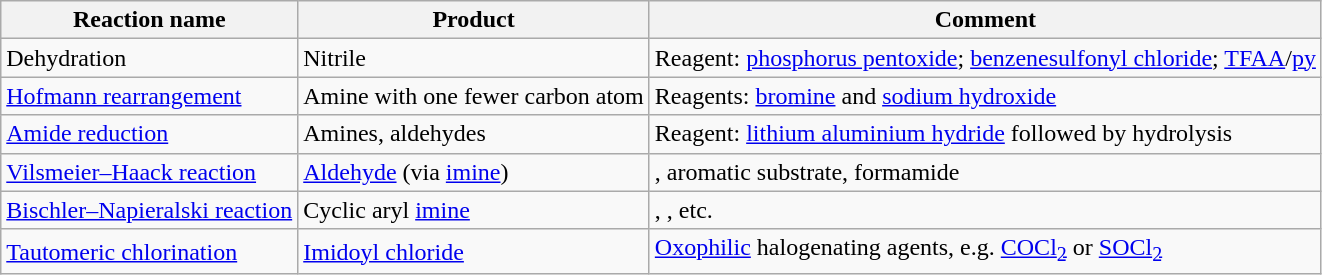<table class="wikitable sortable">
<tr>
<th>Reaction name</th>
<th>Product</th>
<th class="unsortable">Comment</th>
</tr>
<tr>
<td>Dehydration</td>
<td>Nitrile</td>
<td>Reagent: <a href='#'>phosphorus pentoxide</a>; <a href='#'>benzenesulfonyl chloride</a>; <a href='#'>TFAA</a>/<a href='#'>py</a></td>
</tr>
<tr>
<td><a href='#'>Hofmann rearrangement</a></td>
<td>Amine with one fewer carbon atom</td>
<td>Reagents: <a href='#'>bromine</a> and <a href='#'>sodium hydroxide</a></td>
</tr>
<tr>
<td><a href='#'>Amide reduction</a></td>
<td>Amines, aldehydes</td>
<td>Reagent: <a href='#'>lithium aluminium hydride</a> followed by hydrolysis</td>
</tr>
<tr>
<td><a href='#'>Vilsmeier–Haack reaction</a></td>
<td><a href='#'>Aldehyde</a> (via <a href='#'>imine</a>)</td>
<td><a href='#'></a>, aromatic substrate, formamide</td>
</tr>
<tr>
<td><a href='#'>Bischler–Napieralski reaction</a></td>
<td>Cyclic aryl <a href='#'>imine</a></td>
<td><a href='#'></a>, <a href='#'></a>, etc.</td>
</tr>
<tr>
<td><a href='#'>Tautomeric chlorination</a></td>
<td><a href='#'>Imidoyl chloride</a></td>
<td><a href='#'>Oxophilic</a> halogenating agents, e.g. <a href='#'>COCl<sub>2</sub></a> or <a href='#'>SOCl<sub>2</sub></a></td>
</tr>
</table>
